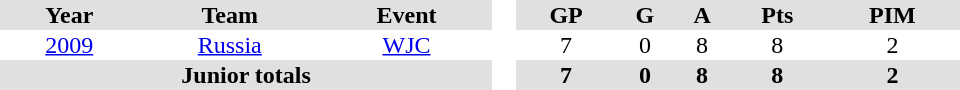<table border="0" cellpadding="1" cellspacing="0" style="text-align:center; width:40em">
<tr ALIGN="center" bgcolor="#e0e0e0">
<th>Year</th>
<th>Team</th>
<th>Event</th>
<th rowspan="99" bgcolor="#ffffff"> </th>
<th>GP</th>
<th>G</th>
<th>A</th>
<th>Pts</th>
<th>PIM</th>
</tr>
<tr>
<td><a href='#'>2009</a></td>
<td><a href='#'>Russia</a></td>
<td><a href='#'>WJC</a></td>
<td>7</td>
<td>0</td>
<td>8</td>
<td>8</td>
<td>2</td>
</tr>
<tr bgcolor="#e0e0e0">
<th colspan="3">Junior totals</th>
<th>7</th>
<th>0</th>
<th>8</th>
<th>8</th>
<th>2</th>
</tr>
</table>
